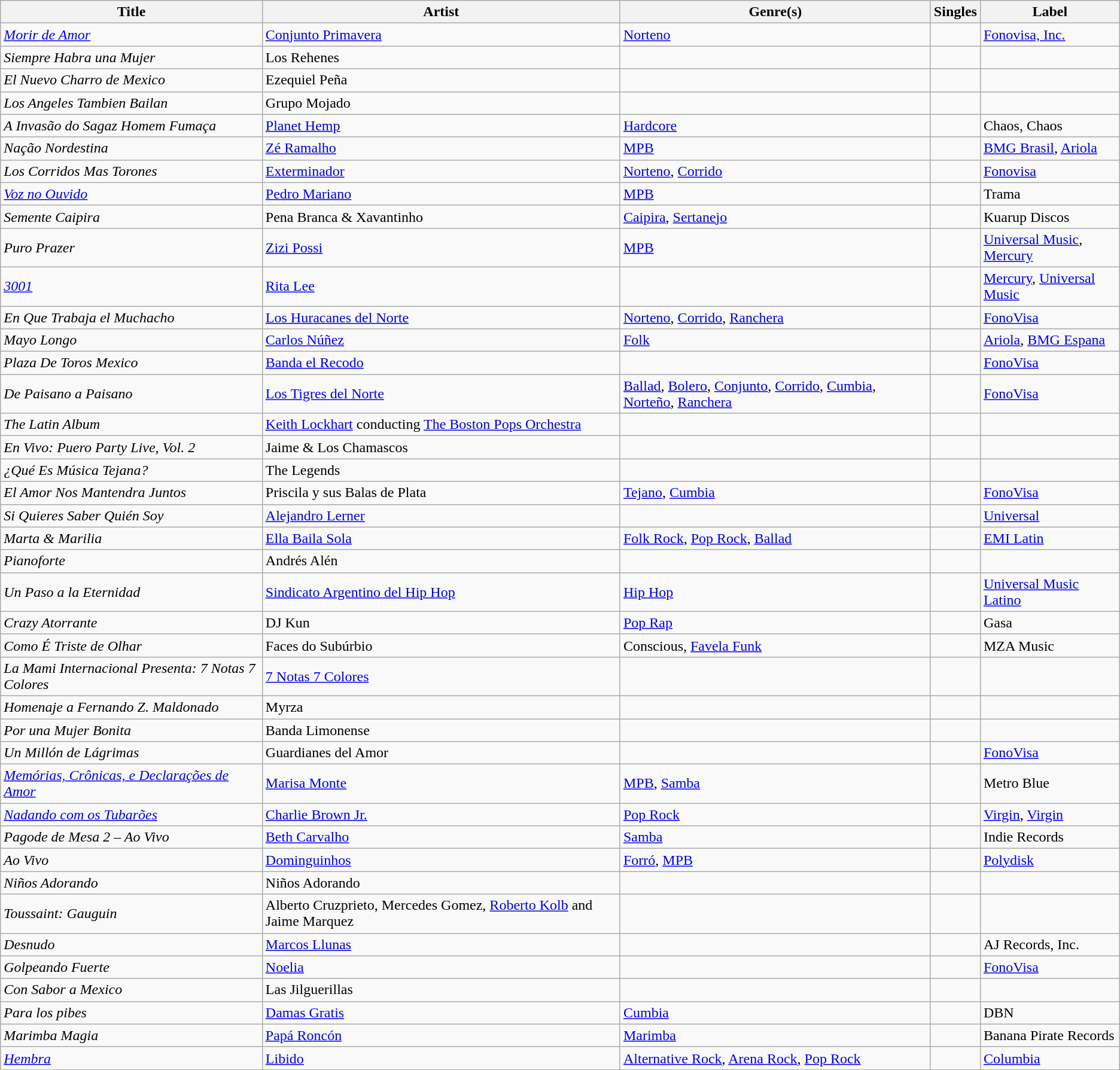<table class="wikitable sortable" style="text-align: left;">
<tr>
<th>Title</th>
<th>Artist</th>
<th>Genre(s)</th>
<th>Singles</th>
<th>Label</th>
</tr>
<tr>
<td><em><a href='#'>Morir de Amor</a></em></td>
<td><a href='#'>Conjunto Primavera</a></td>
<td><a href='#'>Norteno</a></td>
<td></td>
<td><a href='#'>Fonovisa, Inc.</a></td>
</tr>
<tr>
<td><em>Siempre Habra una Mujer</em></td>
<td>Los Rehenes</td>
<td></td>
<td></td>
<td></td>
</tr>
<tr>
<td><em>El Nuevo Charro de Mexico</em></td>
<td>Ezequiel Peña</td>
<td></td>
<td></td>
<td></td>
</tr>
<tr>
<td><em>Los Angeles Tambien Bailan</em></td>
<td>Grupo Mojado</td>
<td></td>
<td></td>
<td></td>
</tr>
<tr>
<td><em>A Invasão do Sagaz Homem Fumaça</em></td>
<td><a href='#'>Planet Hemp</a></td>
<td><a href='#'>Hardcore</a></td>
<td></td>
<td>Chaos, Chaos</td>
</tr>
<tr>
<td><em>Nação Nordestina</em></td>
<td><a href='#'>Zé Ramalho</a></td>
<td><a href='#'>MPB</a></td>
<td></td>
<td><a href='#'>BMG Brasil</a>, <a href='#'>Ariola</a></td>
</tr>
<tr>
<td><em>Los Corridos Mas Torones</em></td>
<td><a href='#'>Exterminador</a></td>
<td><a href='#'>Norteno</a>, <a href='#'>Corrido</a></td>
<td></td>
<td><a href='#'>Fonovisa</a></td>
</tr>
<tr>
<td><em><a href='#'>Voz no Ouvido</a></em></td>
<td><a href='#'>Pedro Mariano</a></td>
<td><a href='#'>MPB</a></td>
<td></td>
<td>Trama</td>
</tr>
<tr>
<td><em>Semente Caipira</em></td>
<td>Pena Branca & Xavantinho</td>
<td><a href='#'>Caipira</a>, <a href='#'>Sertanejo</a></td>
<td></td>
<td>Kuarup Discos</td>
</tr>
<tr>
<td><em>Puro Prazer</em></td>
<td><a href='#'>Zizi Possi</a></td>
<td><a href='#'>MPB</a></td>
<td></td>
<td><a href='#'>Universal Music</a>, <a href='#'>Mercury</a></td>
</tr>
<tr>
<td><em><a href='#'>3001</a></em></td>
<td><a href='#'>Rita Lee</a></td>
<td></td>
<td></td>
<td><a href='#'>Mercury</a>, <a href='#'>Universal Music</a></td>
</tr>
<tr>
<td><em>En Que Trabaja el Muchacho</em></td>
<td><a href='#'>Los Huracanes del Norte</a></td>
<td><a href='#'>Norteno</a>, <a href='#'>Corrido</a>, <a href='#'>Ranchera</a></td>
<td></td>
<td><a href='#'>FonoVisa</a></td>
</tr>
<tr>
<td><em>Mayo Longo</em></td>
<td><a href='#'>Carlos Núñez</a></td>
<td><a href='#'>Folk</a></td>
<td></td>
<td><a href='#'>Ariola</a>, <a href='#'>BMG Espana</a></td>
</tr>
<tr>
<td><em>Plaza De Toros Mexico</em></td>
<td><a href='#'>Banda el Recodo</a></td>
<td></td>
<td></td>
<td><a href='#'>FonoVisa</a></td>
</tr>
<tr>
<td><em>De Paisano a Paisano</em></td>
<td><a href='#'>Los Tigres del Norte</a></td>
<td><a href='#'>Ballad</a>, <a href='#'>Bolero</a>, <a href='#'>Conjunto</a>, <a href='#'>Corrido</a>, <a href='#'>Cumbia</a>, <a href='#'>Norteño</a>, <a href='#'>Ranchera</a></td>
<td></td>
<td><a href='#'>FonoVisa</a></td>
</tr>
<tr>
<td><em>The Latin Album</em></td>
<td><a href='#'>Keith Lockhart</a> conducting <a href='#'>The Boston Pops Orchestra</a></td>
<td></td>
<td></td>
<td></td>
</tr>
<tr>
<td><em>En Vivo: Puero Party Live, Vol. 2</em></td>
<td>Jaime & Los Chamascos</td>
<td></td>
<td></td>
<td></td>
</tr>
<tr>
<td><em>¿Qué Es Música Tejana?</em></td>
<td>The Legends</td>
<td></td>
<td></td>
<td></td>
</tr>
<tr>
<td><em>El Amor Nos Mantendra Juntos</em></td>
<td>Priscila y sus Balas de Plata</td>
<td><a href='#'>Tejano</a>, <a href='#'>Cumbia</a></td>
<td></td>
<td><a href='#'>FonoVisa</a></td>
</tr>
<tr>
<td><em>Si Quieres Saber Quién Soy</em></td>
<td><a href='#'>Alejandro Lerner</a></td>
<td></td>
<td></td>
<td><a href='#'>Universal</a></td>
</tr>
<tr>
<td><em>Marta & Marilia</em></td>
<td><a href='#'>Ella Baila Sola</a></td>
<td><a href='#'>Folk Rock</a>, <a href='#'>Pop Rock</a>, <a href='#'>Ballad</a></td>
<td></td>
<td><a href='#'>EMI Latin</a></td>
</tr>
<tr>
<td><em>Pianoforte</em></td>
<td>Andrés Alén</td>
<td></td>
<td></td>
<td></td>
</tr>
<tr>
<td><em>Un Paso a la Eternidad</em></td>
<td><a href='#'>Sindicato Argentino del Hip Hop</a></td>
<td><a href='#'>Hip Hop</a></td>
<td></td>
<td><a href='#'>Universal Music Latino</a></td>
</tr>
<tr>
<td><em>Crazy Atorrante</em></td>
<td>DJ Kun</td>
<td><a href='#'>Pop Rap</a></td>
<td></td>
<td>Gasa</td>
</tr>
<tr>
<td><em>Como É Triste de Olhar</em></td>
<td>Faces do Subúrbio</td>
<td>Conscious, <a href='#'>Favela Funk</a></td>
<td></td>
<td>MZA Music</td>
</tr>
<tr>
<td><em>La Mami Internacional Presenta: 7 Notas 7 Colores</em></td>
<td><a href='#'>7 Notas 7 Colores</a></td>
<td></td>
<td></td>
<td></td>
</tr>
<tr>
<td><em>Homenaje a Fernando Z. Maldonado</em></td>
<td>Myrza</td>
<td></td>
<td></td>
<td></td>
</tr>
<tr>
<td><em>Por una Mujer Bonita</em></td>
<td>Banda Limonense</td>
<td></td>
<td></td>
<td></td>
</tr>
<tr>
<td><em>Un Millón de Lágrimas</em></td>
<td>Guardianes del Amor</td>
<td></td>
<td></td>
<td><a href='#'>FonoVisa</a></td>
</tr>
<tr>
<td><em><a href='#'>Memórias, Crônicas, e Declarações de Amor</a></em></td>
<td><a href='#'>Marisa Monte</a></td>
<td><a href='#'>MPB</a>, <a href='#'>Samba</a></td>
<td></td>
<td>Metro Blue</td>
</tr>
<tr>
<td><em><a href='#'>Nadando com os Tubarões</a></em></td>
<td><a href='#'>Charlie Brown Jr.</a></td>
<td><a href='#'>Pop Rock</a></td>
<td></td>
<td><a href='#'>Virgin</a>, <a href='#'>Virgin</a></td>
</tr>
<tr>
<td><em>Pagode de Mesa 2 – Ao Vivo</em></td>
<td><a href='#'>Beth Carvalho</a></td>
<td><a href='#'>Samba</a></td>
<td></td>
<td>Indie Records</td>
</tr>
<tr>
<td><em>Ao Vivo</em></td>
<td><a href='#'>Dominguinhos</a></td>
<td><a href='#'>Forró</a>, <a href='#'>MPB</a></td>
<td></td>
<td><a href='#'>Polydisk</a></td>
</tr>
<tr>
<td><em>Niños Adorando</em></td>
<td>Niños Adorando</td>
<td></td>
<td></td>
<td></td>
</tr>
<tr>
<td><em>Toussaint: Gauguin</em></td>
<td>Alberto Cruzprieto, Mercedes Gomez, <a href='#'>Roberto Kolb</a> and Jaime Marquez</td>
<td></td>
<td></td>
<td></td>
</tr>
<tr>
<td><em>Desnudo</em></td>
<td><a href='#'>Marcos Llunas</a></td>
<td></td>
<td></td>
<td>AJ Records, Inc.</td>
</tr>
<tr>
<td><em>Golpeando Fuerte</em></td>
<td><a href='#'>Noelia</a></td>
<td></td>
<td></td>
<td><a href='#'>FonoVisa</a></td>
</tr>
<tr>
<td><em>Con Sabor a Mexico</em></td>
<td>Las Jilguerillas</td>
<td></td>
<td></td>
<td></td>
</tr>
<tr>
<td><em>Para los pibes</em></td>
<td><a href='#'>Damas Gratis</a></td>
<td><a href='#'>Cumbia</a></td>
<td></td>
<td>DBN</td>
</tr>
<tr>
<td><em>Marimba Magia</em></td>
<td><a href='#'>Papá Roncón</a></td>
<td><a href='#'>Marimba</a></td>
<td></td>
<td>Banana Pirate Records</td>
</tr>
<tr>
<td><em><a href='#'>Hembra</a></em></td>
<td><a href='#'>Libido</a></td>
<td><a href='#'>Alternative Rock</a>, <a href='#'>Arena Rock</a>, <a href='#'>Pop Rock</a></td>
<td></td>
<td><a href='#'>Columbia</a></td>
</tr>
<tr>
</tr>
</table>
